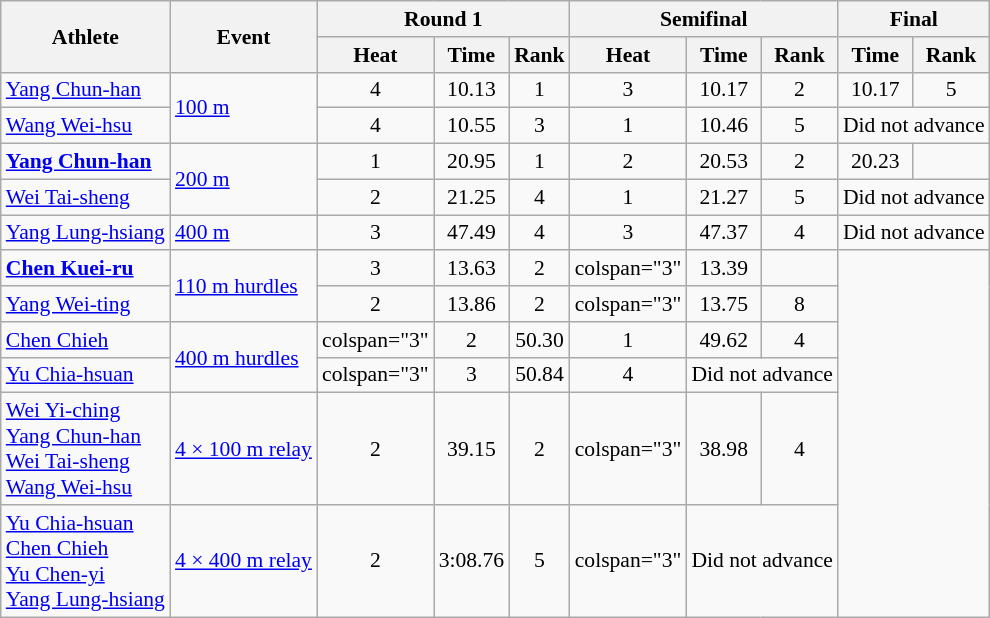<table class="wikitable" style="text-align:center; font-size:90%">
<tr>
<th rowspan="2">Athlete</th>
<th rowspan="2">Event</th>
<th colspan="3">Round 1</th>
<th colspan="3">Semifinal</th>
<th colspan="2">Final</th>
</tr>
<tr>
<th>Heat</th>
<th>Time</th>
<th>Rank</th>
<th>Heat</th>
<th>Time</th>
<th>Rank</th>
<th>Time</th>
<th>Rank</th>
</tr>
<tr>
<td align="left"><a href='#'>Yang Chun-han</a></td>
<td align="left" rowspan="2"><a href='#'>100 m</a></td>
<td>4</td>
<td>10.13</td>
<td>1 <strong></strong></td>
<td>3</td>
<td>10.17</td>
<td>2 <strong></strong></td>
<td>10.17</td>
<td>5</td>
</tr>
<tr>
<td align="left"><a href='#'>Wang Wei-hsu</a></td>
<td>4</td>
<td>10.55</td>
<td>3 <strong></strong></td>
<td>1</td>
<td>10.46</td>
<td>5</td>
<td colspan="2">Did not advance</td>
</tr>
<tr>
<td align="left"><strong><a href='#'>Yang Chun-han</a></strong></td>
<td align="left" rowspan="2"><a href='#'>200 m</a></td>
<td>1</td>
<td>20.95</td>
<td>1 <strong></strong></td>
<td>2</td>
<td>20.53</td>
<td>2 <strong></strong></td>
<td>20.23</td>
<td> <strong></strong></td>
</tr>
<tr>
<td align="left"><a href='#'>Wei Tai-sheng</a></td>
<td>2</td>
<td>21.25</td>
<td>4 <strong></strong></td>
<td>1</td>
<td>21.27</td>
<td>5</td>
<td colspan="2">Did not advance</td>
</tr>
<tr>
<td align="left"><a href='#'>Yang Lung-hsiang</a></td>
<td align="left"><a href='#'>400 m</a></td>
<td>3</td>
<td>47.49</td>
<td>4 <strong></strong></td>
<td>3</td>
<td>47.37</td>
<td>4</td>
<td colspan="3">Did not advance</td>
</tr>
<tr>
<td align="left"><strong><a href='#'>Chen Kuei-ru</a></strong></td>
<td align="left" rowspan="2"><a href='#'>110 m hurdles</a></td>
<td>3</td>
<td>13.63</td>
<td>2 <strong></strong></td>
<td>colspan="3" </td>
<td>13.39</td>
<td> <strong></strong></td>
</tr>
<tr>
<td align="left"><a href='#'>Yang Wei-ting</a></td>
<td>2</td>
<td>13.86</td>
<td>2 <strong></strong></td>
<td>colspan="3" </td>
<td>13.75</td>
<td>8</td>
</tr>
<tr>
<td align="left"><a href='#'>Chen Chieh</a></td>
<td align="left" rowspan="2"><a href='#'>400 m hurdles</a></td>
<td>colspan="3" </td>
<td>2</td>
<td>50.30</td>
<td>1 <strong></strong></td>
<td>49.62</td>
<td>4</td>
</tr>
<tr>
<td align="left"><a href='#'>Yu Chia-hsuan</a></td>
<td>colspan="3" </td>
<td>3</td>
<td>50.84</td>
<td>4</td>
<td colspan="2">Did not advance</td>
</tr>
<tr>
<td align="left"><a href='#'>Wei Yi-ching</a><br><a href='#'>Yang Chun-han</a><br><a href='#'>Wei Tai-sheng</a><br><a href='#'>Wang Wei-hsu</a></td>
<td align="left"><a href='#'>4 × 100 m relay</a></td>
<td>2</td>
<td>39.15</td>
<td>2 <strong></strong></td>
<td>colspan="3" </td>
<td>38.98</td>
<td>4 <strong></strong></td>
</tr>
<tr>
<td align="left"><a href='#'>Yu Chia-hsuan</a><br><a href='#'>Chen Chieh</a><br><a href='#'>Yu Chen-yi</a><br><a href='#'>Yang Lung-hsiang</a></td>
<td align="left"><a href='#'>4 × 400 m relay</a></td>
<td>2</td>
<td>3:08.76</td>
<td>5</td>
<td>colspan="3" </td>
<td colspan="2">Did not advance</td>
</tr>
</table>
